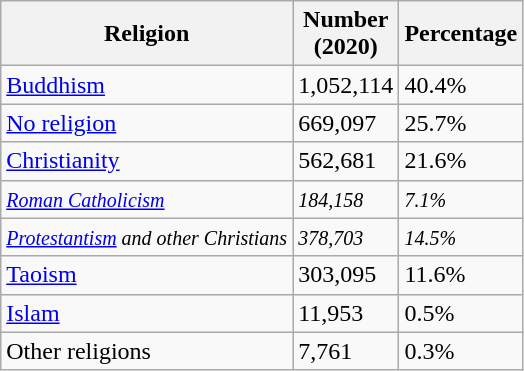<table class="wikitable">
<tr>
<th>Religion</th>
<th>Number <br> (2020)</th>
<th>Percentage</th>
</tr>
<tr>
<td><a href='#'>Buddhism</a></td>
<td>1,052,114</td>
<td>40.4%</td>
</tr>
<tr>
<td><a href='#'>No religion</a></td>
<td>669,097</td>
<td>25.7%</td>
</tr>
<tr>
<td><a href='#'>Christianity</a></td>
<td>562,681</td>
<td>21.6%</td>
</tr>
<tr>
<td><small><em><a href='#'>Roman Catholicism</a></em></small></td>
<td><small><em>184,158</em></small></td>
<td><small><em>7.1%</em></small></td>
</tr>
<tr>
<td><small><em><a href='#'>Protestantism</a> and other Christians</em></small></td>
<td><small><em>378,703</em></small></td>
<td><small><em>14.5%</em></small></td>
</tr>
<tr>
<td><a href='#'>Taoism</a></td>
<td>303,095</td>
<td>11.6%</td>
</tr>
<tr>
<td><a href='#'>Islam</a></td>
<td>11,953</td>
<td>0.5%</td>
</tr>
<tr>
<td>Other religions</td>
<td>7,761</td>
<td>0.3%</td>
</tr>
</table>
